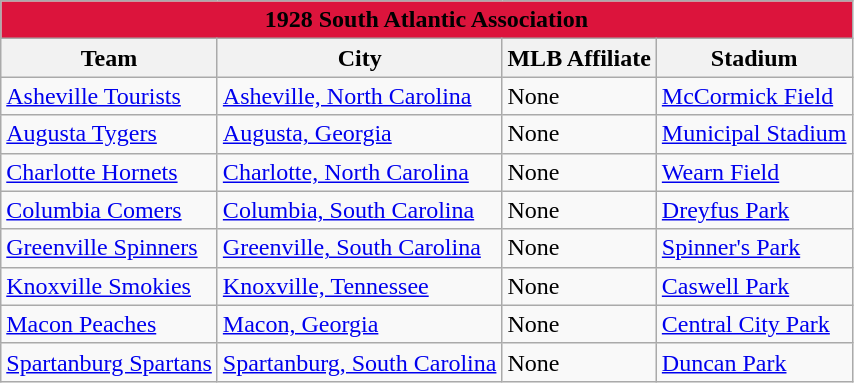<table class="wikitable" style="width:auto">
<tr>
<td bgcolor="#DC143C" align="center" colspan="7"><strong><span>1928 South Atlantic Association</span></strong></td>
</tr>
<tr>
<th>Team</th>
<th>City</th>
<th>MLB Affiliate</th>
<th>Stadium</th>
</tr>
<tr>
<td><a href='#'>Asheville Tourists</a></td>
<td><a href='#'>Asheville, North Carolina</a></td>
<td>None</td>
<td><a href='#'>McCormick Field</a></td>
</tr>
<tr>
<td><a href='#'>Augusta Tygers</a></td>
<td><a href='#'>Augusta, Georgia</a></td>
<td>None</td>
<td><a href='#'>Municipal Stadium</a></td>
</tr>
<tr>
<td><a href='#'>Charlotte Hornets</a></td>
<td><a href='#'>Charlotte, North Carolina</a></td>
<td>None</td>
<td><a href='#'>Wearn Field</a></td>
</tr>
<tr>
<td><a href='#'>Columbia Comers</a></td>
<td><a href='#'>Columbia, South Carolina</a></td>
<td>None</td>
<td><a href='#'>Dreyfus Park</a></td>
</tr>
<tr>
<td><a href='#'>Greenville Spinners</a></td>
<td><a href='#'>Greenville, South Carolina</a></td>
<td>None</td>
<td><a href='#'>Spinner's Park</a></td>
</tr>
<tr>
<td><a href='#'>Knoxville Smokies</a></td>
<td><a href='#'>Knoxville, Tennessee</a></td>
<td>None</td>
<td><a href='#'>Caswell Park</a></td>
</tr>
<tr>
<td><a href='#'>Macon Peaches</a></td>
<td><a href='#'>Macon, Georgia</a></td>
<td>None</td>
<td><a href='#'>Central City Park</a></td>
</tr>
<tr>
<td><a href='#'>Spartanburg Spartans</a></td>
<td><a href='#'>Spartanburg, South Carolina</a></td>
<td>None</td>
<td><a href='#'>Duncan Park</a></td>
</tr>
</table>
